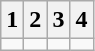<table class="wikitable">
<tr>
<th>1</th>
<th>2</th>
<th>3</th>
<th>4</th>
</tr>
<tr>
<td></td>
<td></td>
<td></td>
<td></td>
</tr>
</table>
